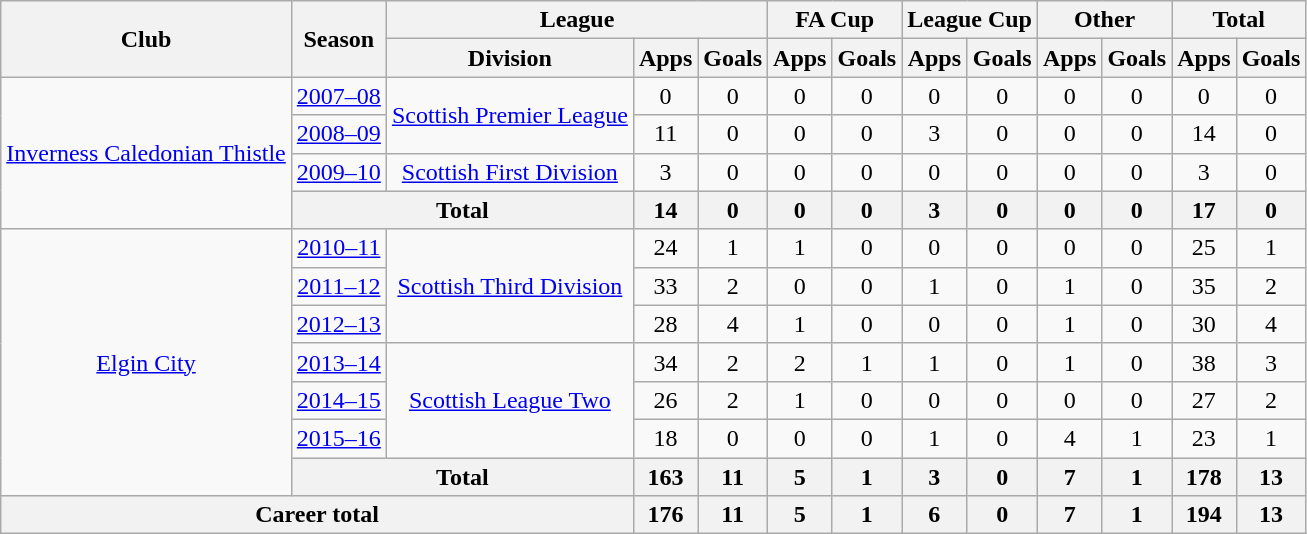<table class="wikitable" style="text-align: center;">
<tr>
<th rowspan="2">Club</th>
<th rowspan="2">Season</th>
<th colspan="3">League</th>
<th colspan="2">FA Cup</th>
<th colspan="2">League Cup</th>
<th colspan="2">Other</th>
<th colspan="2">Total</th>
</tr>
<tr>
<th>Division</th>
<th>Apps</th>
<th>Goals</th>
<th>Apps</th>
<th>Goals</th>
<th>Apps</th>
<th>Goals</th>
<th>Apps</th>
<th>Goals</th>
<th>Apps</th>
<th>Goals</th>
</tr>
<tr>
<td rowspan="4" valign="center"><a href='#'>Inverness Caledonian Thistle</a></td>
<td><a href='#'>2007–08</a></td>
<td rowspan="2" valign="center"><a href='#'>Scottish Premier League</a></td>
<td>0</td>
<td>0</td>
<td>0</td>
<td>0</td>
<td>0</td>
<td>0</td>
<td>0</td>
<td>0</td>
<td>0</td>
<td>0</td>
</tr>
<tr>
<td><a href='#'>2008–09</a></td>
<td>11</td>
<td>0</td>
<td>0</td>
<td>0</td>
<td>3</td>
<td>0</td>
<td>0</td>
<td>0</td>
<td>14</td>
<td>0</td>
</tr>
<tr>
<td><a href='#'>2009–10</a></td>
<td><a href='#'>Scottish First Division</a></td>
<td>3</td>
<td>0</td>
<td>0</td>
<td>0</td>
<td>0</td>
<td>0</td>
<td>0</td>
<td>0</td>
<td>3</td>
<td>0</td>
</tr>
<tr>
<th colspan="2">Total</th>
<th>14</th>
<th>0</th>
<th>0</th>
<th>0</th>
<th>3</th>
<th>0</th>
<th>0</th>
<th>0</th>
<th>17</th>
<th>0</th>
</tr>
<tr>
<td rowspan="7" valign="center"><a href='#'>Elgin City</a></td>
<td><a href='#'>2010–11</a></td>
<td rowspan="3" valign="center"><a href='#'>Scottish Third Division</a></td>
<td>24</td>
<td>1</td>
<td>1</td>
<td>0</td>
<td>0</td>
<td>0</td>
<td>0</td>
<td>0</td>
<td>25</td>
<td>1</td>
</tr>
<tr>
<td><a href='#'>2011–12</a></td>
<td>33</td>
<td>2</td>
<td>0</td>
<td>0</td>
<td>1</td>
<td>0</td>
<td>1</td>
<td>0</td>
<td>35</td>
<td>2</td>
</tr>
<tr>
<td><a href='#'>2012–13</a></td>
<td>28</td>
<td>4</td>
<td>1</td>
<td>0</td>
<td>0</td>
<td>0</td>
<td>1</td>
<td>0</td>
<td>30</td>
<td>4</td>
</tr>
<tr>
<td><a href='#'>2013–14</a></td>
<td rowspan="3" valign="center"><a href='#'>Scottish League Two</a></td>
<td>34</td>
<td>2</td>
<td>2</td>
<td>1</td>
<td>1</td>
<td>0</td>
<td>1</td>
<td>0</td>
<td>38</td>
<td>3</td>
</tr>
<tr>
<td><a href='#'>2014–15</a></td>
<td>26</td>
<td>2</td>
<td>1</td>
<td>0</td>
<td>0</td>
<td>0</td>
<td>0</td>
<td>0</td>
<td>27</td>
<td>2</td>
</tr>
<tr>
<td><a href='#'>2015–16</a></td>
<td>18</td>
<td>0</td>
<td>0</td>
<td>0</td>
<td>1</td>
<td>0</td>
<td>4</td>
<td>1</td>
<td>23</td>
<td>1</td>
</tr>
<tr>
<th colspan="2">Total</th>
<th>163</th>
<th>11</th>
<th>5</th>
<th>1</th>
<th>3</th>
<th>0</th>
<th>7</th>
<th>1</th>
<th>178</th>
<th>13</th>
</tr>
<tr>
<th colspan="3">Career total</th>
<th>176</th>
<th>11</th>
<th>5</th>
<th>1</th>
<th>6</th>
<th>0</th>
<th>7</th>
<th>1</th>
<th>194</th>
<th>13</th>
</tr>
</table>
